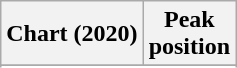<table class="wikitable sortable plainrowheaders" style="text-align:center">
<tr>
<th scope="col">Chart (2020)</th>
<th scope="col">Peak<br>position</th>
</tr>
<tr>
</tr>
<tr>
</tr>
<tr>
</tr>
<tr>
</tr>
</table>
